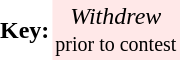<table border="0" cellspacing="0" cellpadding="2">
<tr>
<td><strong>Key:</strong></td>
<td align="center" bgcolor=#FFE8E8><em>Withdrew</em><br><small>prior to contest</small></td>
</tr>
</table>
